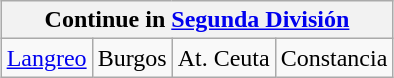<table class="wikitable" style="text-align: center; margin: 0 auto;">
<tr>
<th colspan="4">Continue in <a href='#'>Segunda División</a></th>
</tr>
<tr>
<td><a href='#'>Langreo</a></td>
<td>Burgos</td>
<td>At. Ceuta</td>
<td>Constancia</td>
</tr>
</table>
